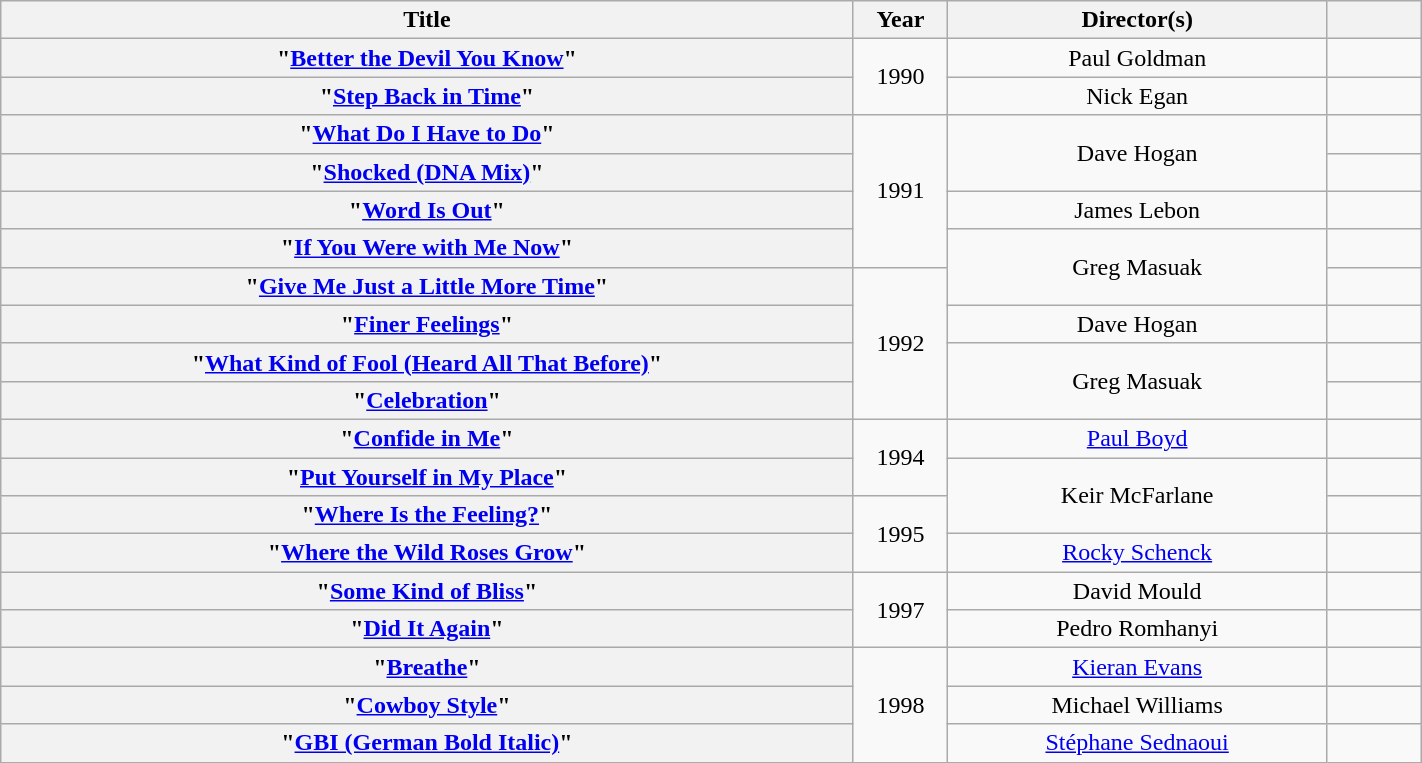<table class="wikitable plainrowheaders" style="text-align:center;" width="75%">
<tr>
<th style="width:45%;">Title</th>
<th style="width:5%;">Year</th>
<th style="width:20%;">Director(s)</th>
<th style="width:5%;"></th>
</tr>
<tr>
<th scope=row>"<a href='#'>Better the Devil You Know</a>"</th>
<td rowspan=2>1990</td>
<td>Paul Goldman</td>
<td></td>
</tr>
<tr>
<th scope=row>"<a href='#'>Step Back in Time</a>"</th>
<td>Nick Egan</td>
<td></td>
</tr>
<tr>
<th scope=row>"<a href='#'>What Do I Have to Do</a>"</th>
<td rowspan=4>1991</td>
<td rowspan=2>Dave Hogan</td>
<td></td>
</tr>
<tr>
<th scope=row>"<a href='#'>Shocked (DNA Mix)</a>"<br></th>
<td></td>
</tr>
<tr>
<th scope=row>"<a href='#'>Word Is Out</a>"</th>
<td>James Lebon</td>
<td></td>
</tr>
<tr>
<th scope=row>"<a href='#'>If You Were with Me Now</a>"<br></th>
<td rowspan=2>Greg Masuak</td>
<td></td>
</tr>
<tr>
<th scope=row>"<a href='#'>Give Me Just a Little More Time</a>"</th>
<td rowspan=4>1992</td>
<td></td>
</tr>
<tr>
<th scope=row>"<a href='#'>Finer Feelings</a>"</th>
<td>Dave Hogan</td>
<td></td>
</tr>
<tr>
<th scope=row>"<a href='#'>What Kind of Fool (Heard All That Before)</a>"</th>
<td rowspan=2>Greg Masuak</td>
<td></td>
</tr>
<tr>
<th scope=row>"<a href='#'>Celebration</a>"</th>
<td></td>
</tr>
<tr>
<th scope=row>"<a href='#'>Confide in Me</a>"</th>
<td rowspan=2>1994</td>
<td><a href='#'>Paul Boyd</a></td>
<td></td>
</tr>
<tr>
<th scope=row>"<a href='#'>Put Yourself in My Place</a>"</th>
<td rowspan=2>Keir McFarlane</td>
<td></td>
</tr>
<tr>
<th scope=row>"<a href='#'>Where Is the Feeling?</a>"<br></th>
<td rowspan=2>1995</td>
<td></td>
</tr>
<tr>
<th scope=row>"<a href='#'>Where the Wild Roses Grow</a>"<br></th>
<td><a href='#'>Rocky Schenck</a></td>
<td></td>
</tr>
<tr>
<th scope=row>"<a href='#'>Some Kind of Bliss</a>"</th>
<td rowspan=2>1997</td>
<td>David Mould</td>
<td></td>
</tr>
<tr>
<th scope=row>"<a href='#'>Did It Again</a>"</th>
<td>Pedro Romhanyi</td>
<td></td>
</tr>
<tr>
<th scope=row>"<a href='#'>Breathe</a>"</th>
<td rowspan=3>1998</td>
<td><a href='#'>Kieran Evans</a></td>
<td></td>
</tr>
<tr>
<th scope=row>"<a href='#'>Cowboy Style</a>"</th>
<td>Michael Williams</td>
<td></td>
</tr>
<tr>
<th scope=row>"<a href='#'>GBI (German Bold Italic)</a>"<br></th>
<td><a href='#'>Stéphane Sednaoui</a></td>
<td></td>
</tr>
</table>
